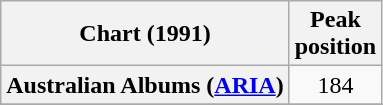<table class="wikitable sortable plainrowheaders" style="text-align:center">
<tr>
<th scope="col">Chart (1991)</th>
<th scope="col">Peak<br>position</th>
</tr>
<tr>
<th scope="row">Australian Albums (<a href='#'>ARIA</a>)</th>
<td align="center">184</td>
</tr>
<tr>
</tr>
<tr>
</tr>
</table>
